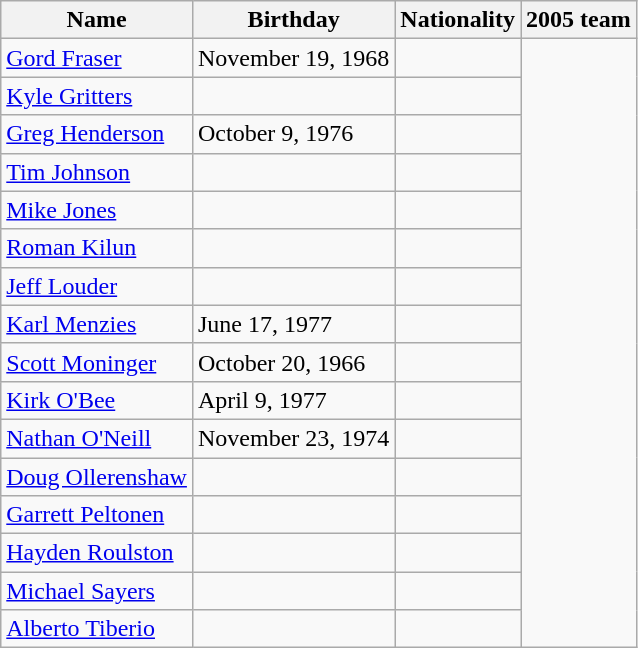<table class="wikitable">
<tr>
<th>Name</th>
<th>Birthday</th>
<th>Nationality</th>
<th>2005 team</th>
</tr>
<tr>
<td><a href='#'>Gord Fraser</a></td>
<td>November 19, 1968</td>
<td></td>
</tr>
<tr>
<td><a href='#'>Kyle Gritters</a></td>
<td></td>
<td></td>
</tr>
<tr>
<td><a href='#'>Greg Henderson</a></td>
<td>October 9, 1976</td>
<td></td>
</tr>
<tr>
<td><a href='#'>Tim Johnson</a></td>
<td></td>
<td></td>
</tr>
<tr>
<td><a href='#'>Mike Jones</a></td>
<td></td>
<td></td>
</tr>
<tr>
<td><a href='#'>Roman Kilun</a></td>
<td></td>
<td></td>
</tr>
<tr>
<td><a href='#'>Jeff Louder</a></td>
<td></td>
<td></td>
</tr>
<tr>
<td><a href='#'>Karl Menzies</a></td>
<td>June 17, 1977</td>
<td></td>
</tr>
<tr>
<td><a href='#'>Scott Moninger</a></td>
<td>October 20, 1966</td>
<td></td>
</tr>
<tr>
<td><a href='#'>Kirk O'Bee</a></td>
<td>April 9, 1977</td>
<td></td>
</tr>
<tr>
<td><a href='#'>Nathan O'Neill</a></td>
<td>November 23, 1974</td>
<td></td>
</tr>
<tr>
<td><a href='#'>Doug Ollerenshaw</a></td>
<td></td>
<td></td>
</tr>
<tr>
<td><a href='#'>Garrett Peltonen</a></td>
<td></td>
<td></td>
</tr>
<tr>
<td><a href='#'>Hayden Roulston</a></td>
<td></td>
<td></td>
</tr>
<tr>
<td><a href='#'>Michael Sayers</a></td>
<td></td>
<td></td>
</tr>
<tr>
<td><a href='#'>Alberto Tiberio</a></td>
<td></td>
<td></td>
</tr>
</table>
